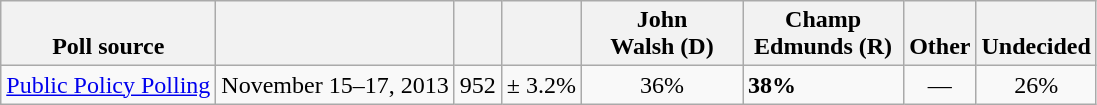<table class="wikitable">
<tr valign= bottom>
<th>Poll source</th>
<th></th>
<th></th>
<th></th>
<th style="width:100px;">John<br>Walsh (D)</th>
<th style="width:100px;">Champ<br>Edmunds (R)</th>
<th>Other</th>
<th>Undecided</th>
</tr>
<tr>
<td><a href='#'>Public Policy Polling</a></td>
<td align=center>November 15–17, 2013</td>
<td align=center>952</td>
<td align=center>± 3.2%</td>
<td align=center>36%</td>
<td><strong>38%</strong></td>
<td align=center>—</td>
<td align=center>26%</td>
</tr>
</table>
